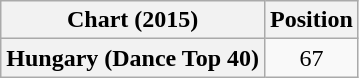<table class="wikitable plainrowheaders" style="text-align:center;">
<tr>
<th>Chart (2015)</th>
<th>Position</th>
</tr>
<tr>
<th scope="row">Hungary (Dance Top 40)</th>
<td>67</td>
</tr>
</table>
